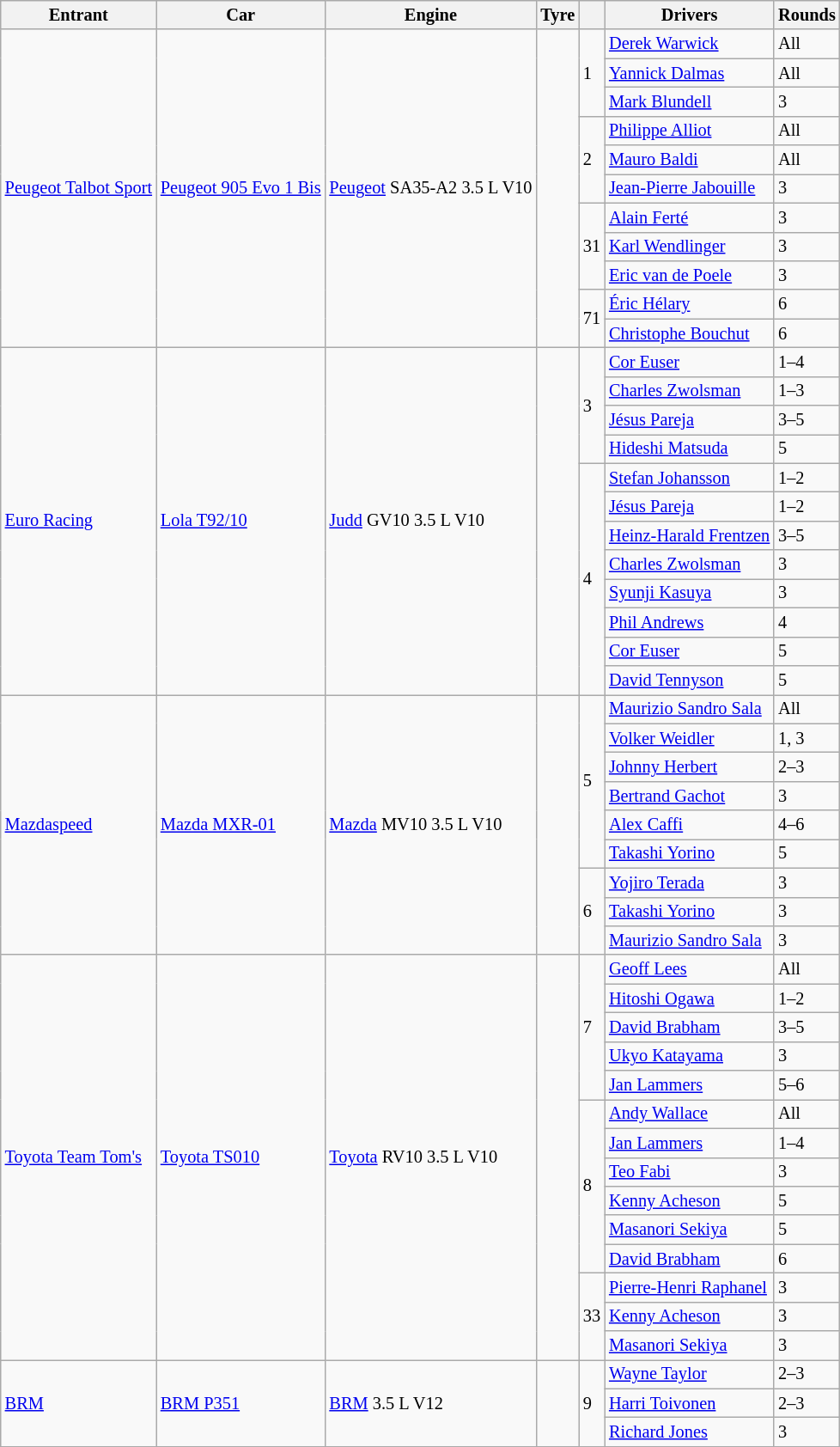<table class="wikitable" style="font-size: 85%">
<tr>
<th>Entrant</th>
<th>Car</th>
<th>Engine</th>
<th>Tyre</th>
<th></th>
<th>Drivers</th>
<th>Rounds</th>
</tr>
<tr>
<td rowspan=11> <a href='#'>Peugeot Talbot Sport</a></td>
<td rowspan=11><a href='#'>Peugeot 905 Evo 1 Bis</a></td>
<td rowspan=11><a href='#'>Peugeot</a> SA35-A2 3.5 L V10</td>
<td rowspan=11></td>
<td rowspan=3>1</td>
<td> <a href='#'>Derek Warwick</a></td>
<td>All</td>
</tr>
<tr>
<td> <a href='#'>Yannick Dalmas</a></td>
<td>All</td>
</tr>
<tr>
<td> <a href='#'>Mark Blundell</a></td>
<td>3</td>
</tr>
<tr>
<td rowspan=3>2</td>
<td> <a href='#'>Philippe Alliot</a></td>
<td>All</td>
</tr>
<tr>
<td> <a href='#'>Mauro Baldi</a></td>
<td>All</td>
</tr>
<tr>
<td> <a href='#'>Jean-Pierre Jabouille</a></td>
<td>3</td>
</tr>
<tr>
<td rowspan=3>31</td>
<td> <a href='#'>Alain Ferté</a></td>
<td>3</td>
</tr>
<tr>
<td> <a href='#'>Karl Wendlinger</a></td>
<td>3</td>
</tr>
<tr>
<td> <a href='#'>Eric van de Poele</a></td>
<td>3</td>
</tr>
<tr>
<td rowspan=2>71</td>
<td> <a href='#'>Éric Hélary</a></td>
<td>6</td>
</tr>
<tr>
<td> <a href='#'>Christophe Bouchut</a></td>
<td>6</td>
</tr>
<tr>
<td rowspan=12> <a href='#'>Euro Racing</a></td>
<td rowspan=12><a href='#'>Lola T92/10</a></td>
<td rowspan=12><a href='#'>Judd</a> GV10 3.5 L V10</td>
<td rowspan=12></td>
<td rowspan=4>3</td>
<td> <a href='#'>Cor Euser</a></td>
<td>1–4</td>
</tr>
<tr>
<td> <a href='#'>Charles Zwolsman</a></td>
<td>1–3</td>
</tr>
<tr>
<td> <a href='#'>Jésus Pareja</a></td>
<td>3–5</td>
</tr>
<tr>
<td> <a href='#'>Hideshi Matsuda</a></td>
<td>5</td>
</tr>
<tr>
<td rowspan=8>4</td>
<td> <a href='#'>Stefan Johansson</a></td>
<td>1–2</td>
</tr>
<tr>
<td> <a href='#'>Jésus Pareja</a></td>
<td>1–2</td>
</tr>
<tr>
<td> <a href='#'>Heinz-Harald Frentzen</a></td>
<td>3–5</td>
</tr>
<tr>
<td> <a href='#'>Charles Zwolsman</a></td>
<td>3</td>
</tr>
<tr>
<td> <a href='#'>Syunji Kasuya</a></td>
<td>3</td>
</tr>
<tr>
<td> <a href='#'>Phil Andrews</a></td>
<td>4</td>
</tr>
<tr>
<td> <a href='#'>Cor Euser</a></td>
<td>5</td>
</tr>
<tr>
<td> <a href='#'>David Tennyson</a></td>
<td>5</td>
</tr>
<tr>
<td rowspan=9> <a href='#'>Mazdaspeed</a></td>
<td rowspan=9><a href='#'>Mazda MXR-01</a></td>
<td rowspan=9><a href='#'>Mazda</a> MV10 3.5 L V10</td>
<td rowspan=9></td>
<td rowspan=6>5</td>
<td> <a href='#'>Maurizio Sandro Sala</a></td>
<td>All</td>
</tr>
<tr>
<td> <a href='#'>Volker Weidler</a></td>
<td>1, 3</td>
</tr>
<tr>
<td> <a href='#'>Johnny Herbert</a></td>
<td>2–3</td>
</tr>
<tr>
<td> <a href='#'>Bertrand Gachot</a></td>
<td>3</td>
</tr>
<tr>
<td> <a href='#'>Alex Caffi</a></td>
<td>4–6</td>
</tr>
<tr>
<td> <a href='#'>Takashi Yorino</a></td>
<td>5</td>
</tr>
<tr>
<td rowspan=3>6</td>
<td> <a href='#'>Yojiro Terada</a></td>
<td>3</td>
</tr>
<tr>
<td> <a href='#'>Takashi Yorino</a></td>
<td>3</td>
</tr>
<tr>
<td> <a href='#'>Maurizio Sandro Sala</a></td>
<td>3</td>
</tr>
<tr>
<td rowspan=14> <a href='#'>Toyota Team Tom's</a></td>
<td rowspan=14><a href='#'>Toyota TS010</a></td>
<td rowspan=14><a href='#'>Toyota</a> RV10 3.5 L V10</td>
<td rowspan=14></td>
<td rowspan=5>7</td>
<td> <a href='#'>Geoff Lees</a></td>
<td>All</td>
</tr>
<tr>
<td> <a href='#'>Hitoshi Ogawa</a></td>
<td>1–2</td>
</tr>
<tr>
<td> <a href='#'>David Brabham</a></td>
<td>3–5</td>
</tr>
<tr>
<td> <a href='#'>Ukyo Katayama</a></td>
<td>3</td>
</tr>
<tr>
<td> <a href='#'>Jan Lammers</a></td>
<td>5–6</td>
</tr>
<tr>
<td rowspan=6>8</td>
<td> <a href='#'>Andy Wallace</a></td>
<td>All</td>
</tr>
<tr>
<td> <a href='#'>Jan Lammers</a></td>
<td>1–4</td>
</tr>
<tr>
<td> <a href='#'>Teo Fabi</a></td>
<td>3</td>
</tr>
<tr>
<td> <a href='#'>Kenny Acheson</a></td>
<td>5</td>
</tr>
<tr>
<td> <a href='#'>Masanori Sekiya</a></td>
<td>5</td>
</tr>
<tr>
<td> <a href='#'>David Brabham</a></td>
<td>6</td>
</tr>
<tr>
<td rowspan=3>33</td>
<td> <a href='#'>Pierre-Henri Raphanel</a></td>
<td>3</td>
</tr>
<tr>
<td> <a href='#'>Kenny Acheson</a></td>
<td>3</td>
</tr>
<tr>
<td> <a href='#'>Masanori Sekiya</a></td>
<td>3</td>
</tr>
<tr>
<td rowspan=3> <a href='#'>BRM</a></td>
<td rowspan=3><a href='#'>BRM P351</a></td>
<td rowspan=3><a href='#'>BRM</a> 3.5 L V12</td>
<td rowspan=3></td>
<td rowspan=3>9</td>
<td> <a href='#'>Wayne Taylor</a></td>
<td>2–3</td>
</tr>
<tr>
<td> <a href='#'>Harri Toivonen</a></td>
<td>2–3</td>
</tr>
<tr>
<td> <a href='#'>Richard Jones</a></td>
<td>3</td>
</tr>
<tr>
</tr>
</table>
